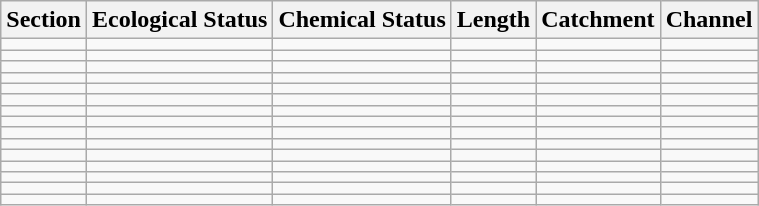<table class="wikitable">
<tr>
<th>Section</th>
<th>Ecological Status</th>
<th>Chemical Status</th>
<th>Length</th>
<th>Catchment</th>
<th>Channel</th>
</tr>
<tr>
<td></td>
<td></td>
<td></td>
<td></td>
<td></td>
<td></td>
</tr>
<tr>
<td></td>
<td></td>
<td></td>
<td></td>
<td></td>
<td></td>
</tr>
<tr>
<td></td>
<td></td>
<td></td>
<td></td>
<td></td>
<td></td>
</tr>
<tr>
<td></td>
<td></td>
<td></td>
<td></td>
<td></td>
<td></td>
</tr>
<tr>
<td></td>
<td></td>
<td></td>
<td></td>
<td></td>
<td></td>
</tr>
<tr>
<td></td>
<td></td>
<td></td>
<td></td>
<td></td>
<td></td>
</tr>
<tr>
<td></td>
<td></td>
<td></td>
<td></td>
<td></td>
<td></td>
</tr>
<tr>
<td></td>
<td></td>
<td></td>
<td></td>
<td></td>
<td></td>
</tr>
<tr>
<td></td>
<td></td>
<td></td>
<td></td>
<td></td>
<td></td>
</tr>
<tr>
<td></td>
<td></td>
<td></td>
<td></td>
<td></td>
<td></td>
</tr>
<tr>
<td></td>
<td></td>
<td></td>
<td></td>
<td></td>
<td></td>
</tr>
<tr>
<td></td>
<td></td>
<td></td>
<td></td>
<td></td>
<td></td>
</tr>
<tr>
<td></td>
<td></td>
<td></td>
<td></td>
<td></td>
<td></td>
</tr>
<tr>
<td></td>
<td></td>
<td></td>
<td></td>
<td></td>
<td></td>
</tr>
<tr>
<td></td>
<td></td>
<td></td>
<td></td>
<td></td>
<td></td>
</tr>
</table>
